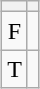<table class="wikitable" style="margin:1em auto; text-align:center;">
<tr>
<th></th>
<th></th>
</tr>
<tr>
<td>F</td>
<td></td>
</tr>
<tr>
<td>T</td>
<td></td>
</tr>
</table>
